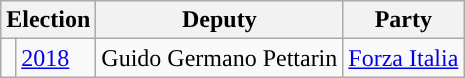<table class="wikitable">
<tr>
<th colspan="2">Election</th>
<th>Deputy</th>
<th>Party</th>
</tr>
<tr>
<td></td>
<td><a href='#'>2018</a></td>
<td>Guido Germano Pettarin</td>
<td><a href='#'>Forza Italia</a></td>
</tr>
</table>
